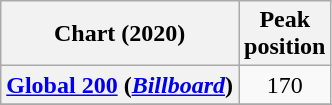<table class="wikitable sortable plainrowheaders">
<tr>
<th>Chart (2020)</th>
<th>Peak<br>position</th>
</tr>
<tr>
<th scope="row"><a href='#'>Global 200</a> (<em><a href='#'>Billboard</a></em>)</th>
<td align="center">170</td>
</tr>
<tr>
</tr>
</table>
